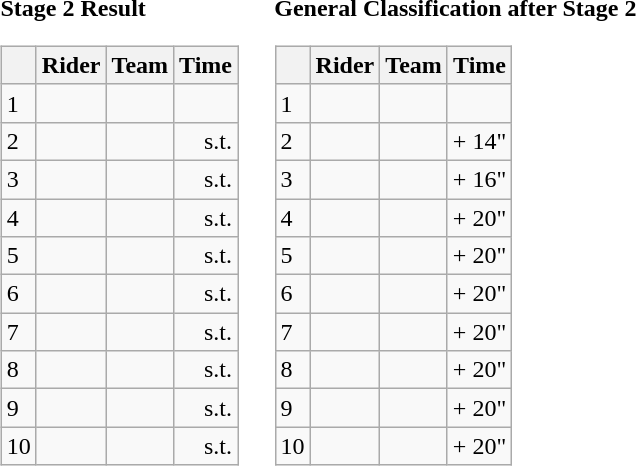<table>
<tr>
<td><strong>Stage 2 Result</strong><br><table class="wikitable">
<tr>
<th></th>
<th>Rider</th>
<th>Team</th>
<th>Time</th>
</tr>
<tr>
<td>1</td>
<td> </td>
<td></td>
<td align="right"></td>
</tr>
<tr>
<td>2</td>
<td></td>
<td></td>
<td align="right">s.t.</td>
</tr>
<tr>
<td>3</td>
<td></td>
<td></td>
<td align="right">s.t.</td>
</tr>
<tr>
<td>4</td>
<td></td>
<td></td>
<td align="right">s.t.</td>
</tr>
<tr>
<td>5</td>
<td></td>
<td></td>
<td align="right">s.t.</td>
</tr>
<tr>
<td>6</td>
<td></td>
<td></td>
<td align="right">s.t.</td>
</tr>
<tr>
<td>7</td>
<td></td>
<td></td>
<td align="right">s.t.</td>
</tr>
<tr>
<td>8</td>
<td></td>
<td></td>
<td align="right">s.t.</td>
</tr>
<tr>
<td>9</td>
<td></td>
<td></td>
<td align="right">s.t.</td>
</tr>
<tr>
<td>10</td>
<td></td>
<td></td>
<td align="right">s.t.</td>
</tr>
</table>
</td>
<td></td>
<td><strong>General Classification after Stage 2</strong><br><table class="wikitable">
<tr>
<th></th>
<th>Rider</th>
<th>Team</th>
<th>Time</th>
</tr>
<tr>
<td>1</td>
<td> </td>
<td></td>
<td align="right"></td>
</tr>
<tr>
<td>2</td>
<td></td>
<td></td>
<td align="right">+ 14"</td>
</tr>
<tr>
<td>3</td>
<td></td>
<td></td>
<td align="right">+ 16"</td>
</tr>
<tr>
<td>4</td>
<td></td>
<td></td>
<td align="right">+ 20"</td>
</tr>
<tr>
<td>5</td>
<td></td>
<td></td>
<td align="right">+ 20"</td>
</tr>
<tr>
<td>6</td>
<td></td>
<td></td>
<td align="right">+ 20"</td>
</tr>
<tr>
<td>7</td>
<td></td>
<td></td>
<td align="right">+ 20"</td>
</tr>
<tr>
<td>8</td>
<td></td>
<td></td>
<td align="right">+ 20"</td>
</tr>
<tr>
<td>9</td>
<td></td>
<td></td>
<td align="right">+ 20"</td>
</tr>
<tr>
<td>10</td>
<td></td>
<td></td>
<td align="right">+ 20"</td>
</tr>
</table>
</td>
</tr>
</table>
